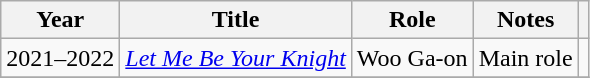<table class="wikitable sortable">
<tr>
<th>Year</th>
<th>Title</th>
<th scope="col" class="unsortable">Role</th>
<th scope="col" class="unsortable">Notes</th>
<th scope="col" class="unsortable"></th>
</tr>
<tr>
<td>2021–2022</td>
<td><em><a href='#'>Let Me Be Your Knight</a></em></td>
<td>Woo Ga-on</td>
<td>Main role</td>
<td style="text-align:center;"></td>
</tr>
<tr>
</tr>
</table>
